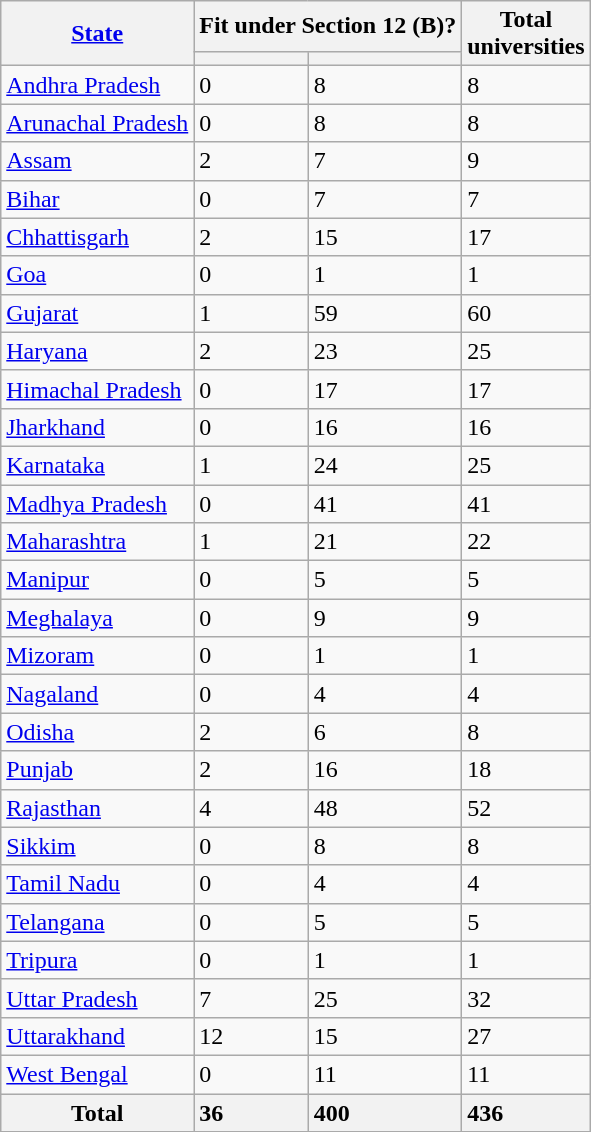<table class="wikitable sortable collapsable plainrowheaders" border="1" style="text-align:left;">
<tr>
<th scope="col" rowspan = 2><a href='#'>State</a></th>
<th scope="col" colspan = 2>Fit under Section 12 (B)?</th>
<th scope="col" rowspan = 2>Total<br>universities</th>
</tr>
<tr>
<th></th>
<th></th>
</tr>
<tr>
<td><a href='#'>Andhra Pradesh</a></td>
<td>0</td>
<td>8</td>
<td>8</td>
</tr>
<tr>
<td><a href='#'>Arunachal Pradesh</a></td>
<td>0</td>
<td>8</td>
<td>8</td>
</tr>
<tr>
<td><a href='#'>Assam</a></td>
<td>2</td>
<td>7</td>
<td>9</td>
</tr>
<tr>
<td><a href='#'>Bihar</a></td>
<td>0</td>
<td>7</td>
<td>7</td>
</tr>
<tr>
<td><a href='#'>Chhattisgarh</a></td>
<td>2</td>
<td>15</td>
<td>17</td>
</tr>
<tr>
<td><a href='#'>Goa</a></td>
<td>0</td>
<td>1</td>
<td>1</td>
</tr>
<tr>
<td><a href='#'>Gujarat</a></td>
<td>1</td>
<td>59</td>
<td>60</td>
</tr>
<tr>
<td><a href='#'>Haryana</a></td>
<td>2</td>
<td>23</td>
<td>25</td>
</tr>
<tr>
<td><a href='#'>Himachal Pradesh</a></td>
<td>0</td>
<td>17</td>
<td>17</td>
</tr>
<tr>
<td><a href='#'>Jharkhand</a></td>
<td>0</td>
<td>16</td>
<td>16</td>
</tr>
<tr>
<td><a href='#'>Karnataka</a></td>
<td>1</td>
<td>24</td>
<td>25</td>
</tr>
<tr>
<td><a href='#'>Madhya Pradesh</a></td>
<td>0</td>
<td>41</td>
<td>41</td>
</tr>
<tr>
<td><a href='#'>Maharashtra</a></td>
<td>1</td>
<td>21</td>
<td>22</td>
</tr>
<tr>
<td><a href='#'>Manipur</a></td>
<td>0</td>
<td>5</td>
<td>5</td>
</tr>
<tr>
<td><a href='#'>Meghalaya</a></td>
<td>0</td>
<td>9</td>
<td>9</td>
</tr>
<tr>
<td><a href='#'>Mizoram</a></td>
<td>0</td>
<td>1</td>
<td>1</td>
</tr>
<tr>
<td><a href='#'>Nagaland</a></td>
<td>0</td>
<td>4</td>
<td>4</td>
</tr>
<tr>
<td><a href='#'>Odisha</a></td>
<td>2</td>
<td>6</td>
<td>8</td>
</tr>
<tr>
<td><a href='#'>Punjab</a></td>
<td>2</td>
<td>16</td>
<td>18</td>
</tr>
<tr>
<td><a href='#'>Rajasthan</a></td>
<td>4</td>
<td>48</td>
<td>52</td>
</tr>
<tr>
<td><a href='#'>Sikkim</a></td>
<td>0</td>
<td>8</td>
<td>8</td>
</tr>
<tr>
<td><a href='#'>Tamil Nadu</a></td>
<td>0</td>
<td>4</td>
<td>4</td>
</tr>
<tr>
<td><a href='#'>Telangana</a></td>
<td>0</td>
<td>5</td>
<td>5</td>
</tr>
<tr>
<td><a href='#'>Tripura</a></td>
<td>0</td>
<td>1</td>
<td>1</td>
</tr>
<tr>
<td><a href='#'>Uttar Pradesh</a></td>
<td>7</td>
<td>25</td>
<td>32</td>
</tr>
<tr>
<td><a href='#'>Uttarakhand</a></td>
<td>12</td>
<td>15</td>
<td>27</td>
</tr>
<tr>
<td><a href='#'>West Bengal</a></td>
<td>0</td>
<td>11</td>
<td>11</td>
</tr>
<tr class="sortbottom">
<th scope="row">Total</th>
<th style="text-align:left">36</th>
<th style="text-align:left">400</th>
<th style="text-align:left">436</th>
</tr>
</table>
